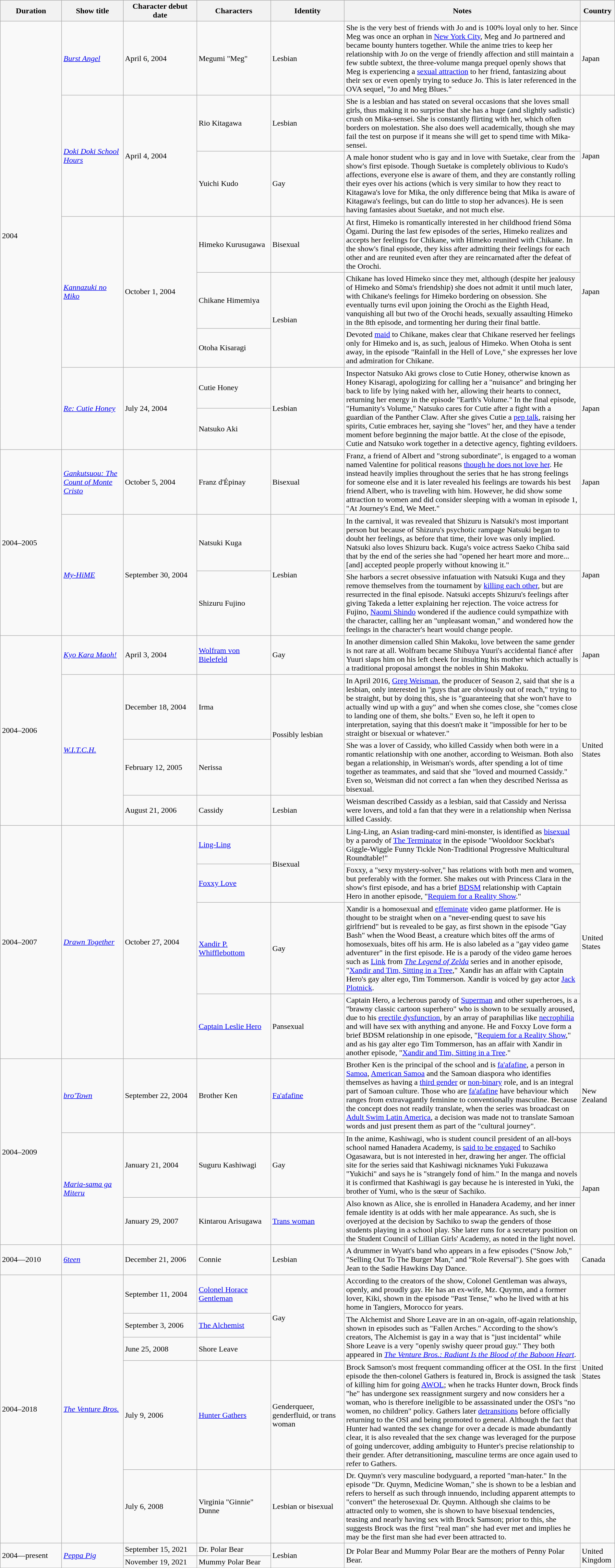<table class="wikitable sortable" style="width: 100%">
<tr>
<th scope="col" style="width:10%;">Duration</th>
<th scope="col" style="width:10%;">Show title</th>
<th scope="col" style="width:12%;">Character debut date</th>
<th scope="col" style="width:12%;">Characters</th>
<th scope="col" style="width:12%;">Identity</th>
<th>Notes</th>
<th>Country</th>
</tr>
<tr>
<td rowspan="8">2004</td>
<td><em><a href='#'>Burst Angel</a></em></td>
<td>April 6, 2004</td>
<td>Megumi "Meg"</td>
<td>Lesbian</td>
<td>She is the very best of friends with Jo and is 100% loyal only to her. Since Meg was once an orphan in <a href='#'>New York City</a>, Meg and Jo partnered and became bounty hunters together.  While the anime tries to keep her relationship with Jo on the verge of friendly affection and still maintain a few subtle subtext, the three-volume manga prequel openly shows that Meg is experiencing a <a href='#'>sexual attraction</a> to her friend, fantasizing about their sex or even openly trying to seduce Jo. This is later referenced in the OVA sequel, "Jo and Meg Blues."</td>
<td>Japan</td>
</tr>
<tr>
<td rowspan="2"><em><a href='#'>Doki Doki School Hours</a></em></td>
<td rowspan="2">April 4, 2004</td>
<td>Rio Kitagawa</td>
<td>Lesbian</td>
<td>She is a lesbian and has stated on several occasions that she loves small girls, thus making it no surprise that she has a huge (and slightly sadistic) crush on Mika-sensei. She is constantly flirting with her, which often borders on molestation. She also does well academically, though she may fail the test on purpose if it means she will get to spend time with Mika-sensei.</td>
<td rowspan="2">Japan</td>
</tr>
<tr>
<td>Yuichi Kudo</td>
<td>Gay</td>
<td>A male honor student who is gay and in love with Suetake, clear from the show's first episode. Though Suetake is completely oblivious to Kudo's affections, everyone else is aware of them, and they are constantly rolling their eyes over his actions (which is very similar to how they react to Kitagawa's love for Mika, the only difference being that Mika is aware of Kitagawa's feelings, but can do little to stop her advances). He is seen having fantasies about Suetake, and not much else.</td>
</tr>
<tr>
<td rowspan="3"><em><a href='#'>Kannazuki no Miko</a></em></td>
<td rowspan="3">October 1, 2004</td>
<td>Himeko Kurusugawa</td>
<td>Bisexual</td>
<td>At first, Himeko is romantically interested in her childhood friend Sōma Ōgami. During the last few episodes of the series, Himeko realizes and accepts her feelings for Chikane, with Himeko reunited with Chikane. In the show's final episode,  they kiss after admitting their feelings for each other and are reunited even after they are reincarnated after the defeat of the Orochi.</td>
<td rowspan="3">Japan</td>
</tr>
<tr>
<td>Chikane Himemiya</td>
<td rowspan="2">Lesbian</td>
<td>Chikane has loved Himeko since they met, although (despite her jealousy of Himeko and Sōma's friendship) she does not admit it until much later, with Chikane's feelings for Himeko bordering on obsession. She eventually turns evil upon joining the Orochi as the Eighth Head, vanquishing all but two of the Orochi heads, sexually assaulting Himeko in the 8th episode, and tormenting her during their final battle.</td>
</tr>
<tr>
<td>Otoha Kisaragi</td>
<td>Devoted <a href='#'>maid</a> to Chikane, makes clear that Chikane reserved her feelings only for Himeko and is, as such, jealous of Himeko. When Otoha is sent away, in the episode "Rainfall in the Hell of Love," she expresses her love and admiration for Chikane.</td>
</tr>
<tr>
<td rowspan="2"><em><a href='#'>Re: Cutie Honey</a></em></td>
<td rowspan="2">July 24, 2004</td>
<td>Cutie Honey</td>
<td rowspan="2">Lesbian</td>
<td rowspan="2">Inspector Natsuko Aki grows close to Cutie Honey, otherwise known as Honey Kisaragi, apologizing for calling her a "nuisance" and bringing her back to life by lying naked with her, allowing their hearts to connect, returning her energy in the episode "Earth's Volume." In the final episode, "Humanity's Volume," Natsuko cares for Cutie after a fight with a guardian of the Panther Claw. After she gives Cutie a <a href='#'>pep talk</a>, raising her spirits, Cutie embraces her, saying she "loves" her, and they have a tender moment before beginning the major battle. At the close of the episode, Cutie and Natsuko work together in a detective agency, fighting evildoers.</td>
<td rowspan="2">Japan</td>
</tr>
<tr>
<td>Natsuko Aki</td>
</tr>
<tr>
<td rowspan="3">2004–2005</td>
<td><em><a href='#'>Gankutsuou: The Count of Monte Cristo</a></em></td>
<td>October 5, 2004</td>
<td>Franz d'Épinay</td>
<td>Bisexual</td>
<td>Franz, a friend of Albert and "strong subordinate", is engaged to a woman named Valentine for political reasons <a href='#'>though he does not love her</a>. He instead heavily implies throughout the series that he has strong feelings for someone else and it is later revealed his feelings are towards his best friend Albert, who is traveling with him. However, he did show some attraction to women and did consider sleeping with a woman in episode 1, "At Journey's End, We Meet."</td>
<td>Japan</td>
</tr>
<tr>
<td rowspan="2"><em><a href='#'>My-HiME</a></em></td>
<td rowspan="2">September 30, 2004</td>
<td>Natsuki Kuga</td>
<td rowspan="2">Lesbian</td>
<td>In the carnival, it was revealed that Shizuru is Natsuki's most important person but because of Shizuru's psychotic rampage Natsuki began to doubt her feelings, as before that time, their love was only implied. Natsuki also loves Shizuru back. Kuga's voice actress Saeko Chiba said that by the end of the series she had "opened her heart more and more...[and] accepted people properly without knowing it."</td>
<td rowspan="2">Japan</td>
</tr>
<tr>
<td>Shizuru Fujino</td>
<td>She harbors a secret obsessive infatuation with Natsuki Kuga and they remove themselves from the tournament by <a href='#'>killing each other</a>, but are resurrected in the final episode. Natsuki accepts Shizuru's feelings after giving Takeda a letter explaining her rejection. The voice actress for Fujino, <a href='#'>Naomi Shindo</a> wondered if the audience could sympathize with the character, calling her an "unpleasant woman," and wondered how the feelings in the character's heart would change people.</td>
</tr>
<tr>
<td rowspan="4">2004–2006</td>
<td><em><a href='#'>Kyo Kara Maoh!</a></em></td>
<td>April 3, 2004</td>
<td><a href='#'>Wolfram von Bielefeld</a></td>
<td>Gay</td>
<td>In another dimension called Shin Makoku, love between the same gender is not rare at all. Wolfram became Shibuya Yuuri's accidental fiancé after Yuuri slaps him on his left cheek for insulting his mother which actually is a traditional proposal amongst the nobles in Shin Makoku.</td>
<td>Japan</td>
</tr>
<tr>
<td rowspan="3"><em><a href='#'>W.I.T.C.H.</a></em></td>
<td>December 18, 2004</td>
<td>Irma</td>
<td rowspan="2">Possibly lesbian</td>
<td>In April 2016, <a href='#'>Greg Weisman</a>, the producer of Season 2, said that she is a lesbian, only interested in "guys that are obviously out of reach," trying to be straight, but by doing this, she is "guaranteeing that she won't have to actually wind up with a guy" and when she comes close, she "comes close to landing one of them, she bolts." Even so, he left it open to interpretation, saying that this doesn't make it "impossible for her to be straight or bisexual or whatever."</td>
<td rowspan="3">United States</td>
</tr>
<tr>
<td>February 12, 2005</td>
<td>Nerissa</td>
<td>She was a lover of Cassidy, who killed Cassidy when both were in a romantic relationship with one another, according to Weisman. Both also began a relationship, in Weisman's words, after spending a lot of time together as teammates, and said that she "loved and mourned Cassidy." Even so, Weisman did not correct a fan when they described Nerissa as bisexual.</td>
</tr>
<tr>
<td>August 21, 2006</td>
<td>Cassidy</td>
<td>Lesbian</td>
<td>Weisman described Cassidy as a lesbian, said that Cassidy and Nerissa were lovers, and told a fan that they were in a relationship when Nerissa killed Cassidy.</td>
</tr>
<tr>
<td rowspan="4">2004–2007</td>
<td rowspan="4"><em><a href='#'>Drawn Together</a></em></td>
<td rowspan="4">October 27, 2004</td>
<td><a href='#'>Ling-Ling</a></td>
<td rowspan="2">Bisexual</td>
<td>Ling-Ling, an Asian trading-card mini-monster, is identified as <a href='#'>bisexual</a> by a parody of <a href='#'>The Terminator</a> in the episode "Wooldoor Sockbat's Giggle-Wiggle Funny Tickle Non-Traditional Progressive Multicultural Roundtable!"</td>
<td rowspan="4">United States</td>
</tr>
<tr>
<td><a href='#'>Foxxy Love</a></td>
<td>Foxxy, a "sexy mystery-solver," has relations with both men and women, but preferably with the former. She makes out with Princess Clara in the show's first episode, and has a brief <a href='#'>BDSM</a> relationship with Captain Hero in another episode, "<a href='#'>Requiem for a Reality Show</a>."</td>
</tr>
<tr>
<td><a href='#'>Xandir P. Whifflebottom</a></td>
<td>Gay</td>
<td>Xandir is a homosexual and <a href='#'>effeminate</a> video game platformer. He is thought to be straight when on a "never-ending quest to save his girlfriend" but is revealed to be gay, as first shown in the episode "Gay Bash" when the Wood Beast, a creature which bites off the arms of homosexuals, bites off his arm.  He is also labeled as a "gay video game adventurer" in the first episode. He is a parody of the video game heroes such as <a href='#'>Link</a> from <em><a href='#'>The Legend of Zelda</a></em> series and in another episode, "<a href='#'>Xandir and Tim, Sitting in a Tree</a>," Xandir has an affair with Captain Hero's gay alter ego, Tim Tommerson. Xandir is voiced by gay actor <a href='#'>Jack Plotnick</a>.</td>
</tr>
<tr>
<td><a href='#'>Captain Leslie Hero</a></td>
<td>Pansexual</td>
<td>Captain Hero, a lecherous parody of <a href='#'>Superman</a> and other superheroes, is a "brawny classic cartoon superhero" who is shown to be sexually aroused, due to his <a href='#'>erectile dysfunction</a>, by an array of paraphilias like <a href='#'>necrophilia</a> and will have sex with anything and anyone. He and Foxxy Love form a brief BDSM relationship in one episode, "<a href='#'>Requiem for a Reality Show</a>," and as his gay alter ego Tim Tommerson, has an affair with Xandir in another episode, "<a href='#'>Xandir and Tim, Sitting in a Tree</a>."</td>
</tr>
<tr>
<td rowspan="3">2004–2009</td>
<td><em><a href='#'>bro'Town</a></em></td>
<td>September 22, 2004</td>
<td>Brother Ken</td>
<td><a href='#'>Fa'afafine</a></td>
<td>Brother Ken is the principal of the school and is <a href='#'>fa'afafine</a>, a person in <a href='#'>Samoa</a>, <a href='#'>American Samoa</a> and the Samoan diaspora who identifies themselves as having a <a href='#'>third gender</a> or <a href='#'>non-binary</a> role, and is an integral part of Samoan culture. Those who are <a href='#'>fa'afafine</a> have behaviour which ranges from extravagantly feminine to conventionally masculine. Because the concept does not readily translate, when the series was broadcast on <a href='#'>Adult Swim Latin America</a>, a decision was made not to translate Samoan words and just present them as part of the "cultural journey".</td>
<td>New Zealand</td>
</tr>
<tr>
<td rowspan="2"><em><a href='#'>Maria-sama ga Miteru</a></em></td>
<td>January 21, 2004</td>
<td>Suguru Kashiwagi</td>
<td>Gay</td>
<td>In the anime, Kashiwagi, who is student council president of an all-boys school named Hanadera Academy, is <a href='#'>said to be engaged</a> to Sachiko Ogasawara, but is not interested in her, drawing her anger.  The official site for the series said that Kashiwagi nicknames Yuki Fukuzawa "Yukichi" and says he is "strangely fond of him." In the manga and novels it is confirmed that Kashiwagi is gay because he is interested in Yuki, the brother of Yumi, who is the sœur of Sachiko.</td>
<td rowspan="2">Japan</td>
</tr>
<tr>
<td>January 29, 2007</td>
<td>Kintarou Arisugawa</td>
<td><a href='#'>Trans woman</a></td>
<td>Also known as Alice, she is enrolled in Hanadera Academy, and her inner female identity is at odds with her male appearance. As such, she is overjoyed at the decision by Sachiko to swap the genders of those students playing in a school play. She later runs for a secretary position on the Student Council of Lillian Girls' Academy, as noted in the light novel.</td>
</tr>
<tr>
<td>2004—2010</td>
<td><em><a href='#'>6teen</a></em></td>
<td>December 21, 2006</td>
<td>Connie</td>
<td>Lesbian</td>
<td>A drummer in Wyatt's band who appears in a few episodes ("Snow Job," "Selling Out To The Burger Man," and "Role Reversal"). She goes with Jean to the Sadie Hawkins Day Dance.</td>
<td>Canada</td>
</tr>
<tr>
<td rowspan="5">2004–2018</td>
<td rowspan="5"><em><a href='#'>The Venture Bros.</a></em></td>
<td>September 11, 2004</td>
<td><a href='#'>Colonel Horace Gentleman</a></td>
<td rowspan="3">Gay</td>
<td>According to the creators of the show, Colonel Gentleman was always, openly, and proudly gay. He has an ex-wife, Mz. Quymn, and a former lover, Kiki, shown in the episode "Past Tense," who he lived with at his home in Tangiers, Morocco for years.</td>
<td rowspan="4">United States</td>
</tr>
<tr>
<td>September 3, 2006</td>
<td><a href='#'>The Alchemist</a></td>
<td rowspan="2">The Alchemist and Shore Leave are in an on-again, off-again relationship, shown in episodes such as "Fallen Arches." According to the show's creators, The Alchemist is gay in a way that is "just incidental" while Shore Leave is a very "openly swishy queer proud guy." They both appeared in <em><a href='#'>The Venture Bros.: Radiant Is the Blood of the Baboon Heart</a></em>.</td>
</tr>
<tr>
<td>June 25, 2008</td>
<td>Shore Leave</td>
</tr>
<tr>
<td>July 9, 2006</td>
<td><a href='#'>Hunter Gathers</a></td>
<td>Genderqueer, genderfluid, or trans woman</td>
<td>Brock Samson's most frequent commanding officer at the OSI.  In the first episode the then-colonel Gathers is featured in, Brock is assigned the task of killing him for going <a href='#'>AWOL</a>; when he tracks Hunter down, Brock finds "he" has undergone sex reassignment surgery and now considers her a woman, who is therefore ineligible to be assassinated under the OSI's "no women, no children" policy.  Gathers later <a href='#'>detransitions</a> before officially returning to the OSI and being promoted to general. Although the fact that Hunter had wanted the sex change for over a decade is made abundantly clear, it is also revealed that the sex change was leveraged for the purpose of going undercover, adding ambiguity to Hunter's precise relationship to their gender. After detransitioning, masculine terms are once again used to refer to Gathers.</td>
</tr>
<tr>
<td>July 6, 2008</td>
<td>Virginia "Ginnie" Dunne</td>
<td>Lesbian or bisexual</td>
<td>Dr. Quymn's very masculine bodyguard, a reported "man-hater." In the episode "Dr. Quymn, Medicine Woman," she is shown to be a lesbian and refers to herself as such through innuendo, including apparent attempts to "convert" the heterosexual Dr. Quymn.  Although she claims to be attracted only to women, she is shown to have bisexual tendencies, teasing and nearly having sex with Brock Samson; prior to this, she suggests Brock was the first "real man" she had ever met and implies he may be the first man she had ever been attracted to.</td>
</tr>
<tr>
<td rowspan="2">2004—present</td>
<td rowspan="2"><em><a href='#'>Peppa Pig</a></em></td>
<td>September 15, 2021</td>
<td>Dr. Polar Bear</td>
<td rowspan="2">Lesbian</td>
<td rowspan="2">Dr Polar Bear and Mummy Polar Bear are the mothers of Penny Polar Bear.</td>
<td rowspan="2">United Kingdom</td>
</tr>
<tr>
<td>November 19, 2021</td>
<td>Mummy Polar Bear</td>
</tr>
</table>
